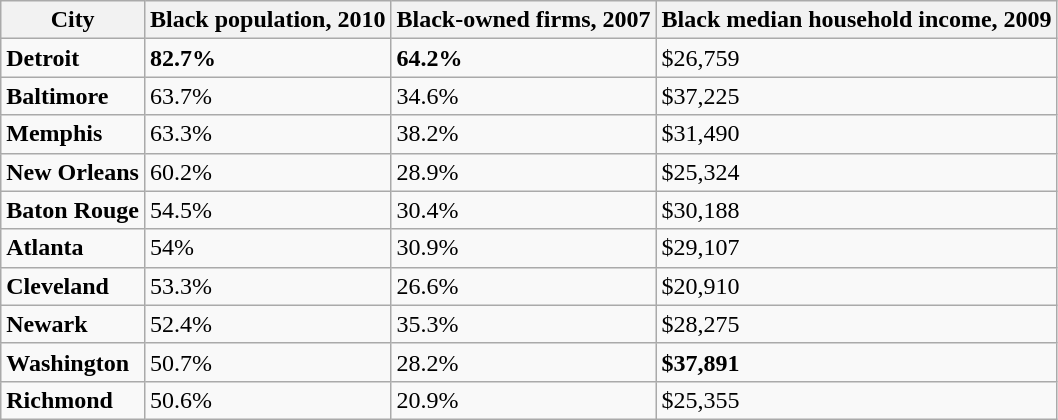<table class="wikitable">
<tr>
<th>City</th>
<th>Black population, 2010</th>
<th>Black-owned firms, 2007</th>
<th>Black median household income, 2009</th>
</tr>
<tr>
<td><strong>Detroit</strong></td>
<td><strong>82.7%</strong></td>
<td><strong>64.2%</strong></td>
<td>$26,759</td>
</tr>
<tr>
<td><strong>Baltimore</strong></td>
<td>63.7%</td>
<td>34.6%</td>
<td>$37,225</td>
</tr>
<tr>
<td><strong>Memphis</strong></td>
<td>63.3%</td>
<td>38.2%</td>
<td>$31,490</td>
</tr>
<tr>
<td><strong>New Orleans</strong></td>
<td>60.2%</td>
<td>28.9%</td>
<td>$25,324</td>
</tr>
<tr>
<td><strong>Baton Rouge</strong></td>
<td>54.5%</td>
<td>30.4%</td>
<td>$30,188</td>
</tr>
<tr>
<td><strong>Atlanta</strong></td>
<td>54%</td>
<td>30.9%</td>
<td>$29,107</td>
</tr>
<tr>
<td><strong>Cleveland</strong></td>
<td>53.3%</td>
<td>26.6%</td>
<td>$20,910</td>
</tr>
<tr>
<td><strong>Newark</strong></td>
<td>52.4%</td>
<td>35.3%</td>
<td>$28,275</td>
</tr>
<tr>
<td><strong>Washington</strong></td>
<td>50.7%</td>
<td>28.2%</td>
<td><strong>$37,891</strong></td>
</tr>
<tr>
<td><strong>Richmond</strong></td>
<td>50.6%</td>
<td>20.9%</td>
<td>$25,355</td>
</tr>
</table>
